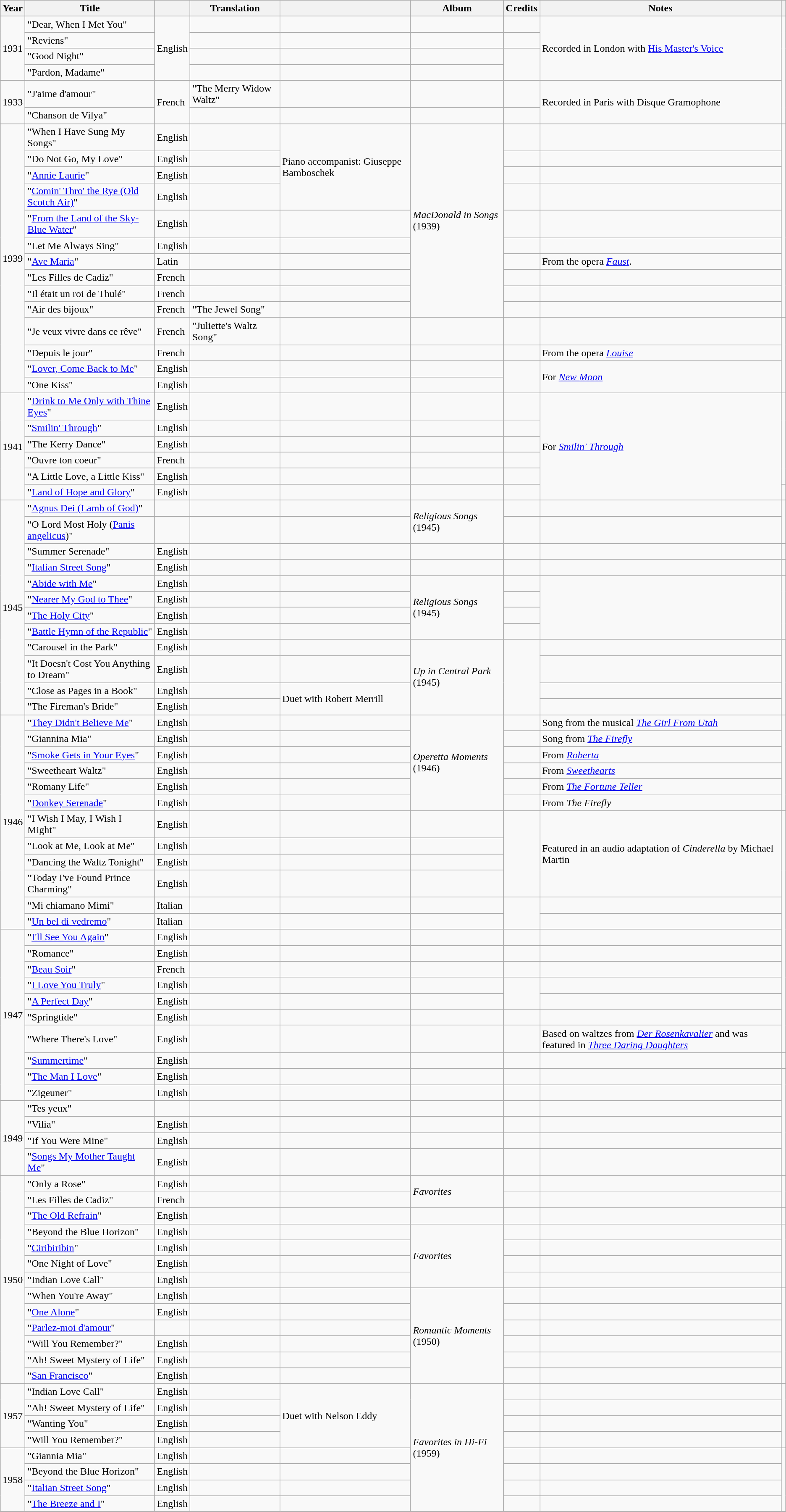<table class="wikitable">
<tr>
<th>Year</th>
<th>Title</th>
<th></th>
<th>Translation</th>
<th></th>
<th>Album</th>
<th>Credits</th>
<th>Notes</th>
<th></th>
</tr>
<tr>
<td rowspan=4>1931</td>
<td>"Dear, When I Met You"</td>
<td rowspan=4>English</td>
<td></td>
<td></td>
<td></td>
<td></td>
<td rowspan=4>Recorded in London with <a href='#'>His Master's Voice</a></td>
<td rowspan=6></td>
</tr>
<tr>
<td>"Reviens"</td>
<td></td>
<td></td>
<td></td>
<td></td>
</tr>
<tr>
<td>"Good Night"</td>
<td></td>
<td></td>
<td></td>
<td rowspan=2></td>
</tr>
<tr>
<td>"Pardon, Madame"</td>
<td></td>
<td></td>
<td></td>
</tr>
<tr>
<td rowspan=2>1933</td>
<td>"J'aime d'amour"</td>
<td rowspan=2>French</td>
<td>"The Merry Widow Waltz"</td>
<td></td>
<td></td>
<td></td>
<td rowspan=2>Recorded in Paris with Disque Gramophone</td>
</tr>
<tr>
<td>"Chanson de Vilya"</td>
<td></td>
<td></td>
<td></td>
<td></td>
</tr>
<tr>
<td rowspan=14>1939</td>
<td>"When I Have Sung My Songs"</td>
<td>English</td>
<td></td>
<td rowspan=4>Piano accompanist: Giuseppe Bamboschek</td>
<td rowspan=10><em>MacDonald in Songs</em> (1939)</td>
<td></td>
<td></td>
<td rowspan=10></td>
</tr>
<tr>
<td>"Do Not Go, My Love"</td>
<td>English</td>
<td></td>
<td></td>
<td></td>
</tr>
<tr>
<td>"<a href='#'>Annie Laurie</a>"</td>
<td>English</td>
<td></td>
<td></td>
<td></td>
</tr>
<tr>
<td>"<a href='#'>Comin' Thro' the Rye (Old Scotch Air)</a>"</td>
<td>English</td>
<td></td>
<td></td>
<td></td>
</tr>
<tr>
<td>"<a href='#'>From the Land of the Sky-Blue Water</a>"</td>
<td>English</td>
<td></td>
<td></td>
<td></td>
<td></td>
</tr>
<tr>
<td>"Let Me Always Sing"</td>
<td>English</td>
<td></td>
<td></td>
<td></td>
<td></td>
</tr>
<tr>
<td>"<a href='#'>Ave Maria</a>"</td>
<td>Latin</td>
<td></td>
<td></td>
<td></td>
<td>From the opera <a href='#'><em>Faust</em></a>.</td>
</tr>
<tr>
<td>"Les Filles de Cadiz"</td>
<td>French</td>
<td></td>
<td></td>
<td></td>
<td></td>
</tr>
<tr>
<td>"Il était un roi de Thulé"</td>
<td>French</td>
<td></td>
<td></td>
<td></td>
<td></td>
</tr>
<tr>
<td>"Air des bijoux"</td>
<td>French</td>
<td>"The Jewel Song"</td>
<td></td>
<td></td>
<td></td>
</tr>
<tr>
<td>"Je veux vivre dans ce rêve"</td>
<td>French</td>
<td>"Juliette's Waltz Song"</td>
<td></td>
<td></td>
<td></td>
<td></td>
<td rowspan=4></td>
</tr>
<tr>
<td>"Depuis le jour"</td>
<td>French</td>
<td></td>
<td></td>
<td></td>
<td></td>
<td>From the opera <em><a href='#'>Louise</a></em></td>
</tr>
<tr>
<td>"<a href='#'>Lover, Come Back to Me</a>"</td>
<td>English</td>
<td></td>
<td></td>
<td></td>
<td rowspan=2></td>
<td rowspan=2>For <em><a href='#'>New Moon</a></em></td>
</tr>
<tr>
<td>"One Kiss"</td>
<td>English</td>
<td></td>
<td></td>
<td></td>
</tr>
<tr>
<td rowspan=6>1941</td>
<td>"<a href='#'>Drink to Me Only with Thine Eyes</a>"</td>
<td>English</td>
<td></td>
<td></td>
<td></td>
<td></td>
<td rowspan=6; allign=center>For <em><a href='#'>Smilin' Through</a></em></td>
<td rowspan=5></td>
</tr>
<tr>
<td>"<a href='#'>Smilin' Through</a>"</td>
<td>English</td>
<td></td>
<td></td>
<td></td>
<td></td>
</tr>
<tr>
<td>"The Kerry Dance"</td>
<td>English</td>
<td></td>
<td></td>
<td></td>
<td></td>
</tr>
<tr>
<td>"Ouvre ton coeur"</td>
<td>French</td>
<td></td>
<td></td>
<td></td>
<td></td>
</tr>
<tr>
<td>"A Little Love, a Little Kiss"</td>
<td>English</td>
<td></td>
<td></td>
<td></td>
<td></td>
</tr>
<tr>
<td>"<a href='#'>Land of Hope and Glory</a>"</td>
<td>English</td>
<td></td>
<td></td>
<td></td>
<td></td>
<td></td>
</tr>
<tr>
<td rowspan=12>1945</td>
<td>"<a href='#'>Agnus Dei (Lamb of God)</a>"</td>
<td></td>
<td></td>
<td></td>
<td rowspan=2><em>Religious Songs</em> (1945)</td>
<td></td>
<td></td>
<td rowspan=2></td>
</tr>
<tr>
<td>"O Lord Most Holy (<a href='#'>Panis angelicus</a>)"</td>
<td></td>
<td></td>
<td></td>
<td></td>
<td></td>
</tr>
<tr>
<td>"Summer Serenade"</td>
<td>English</td>
<td></td>
<td></td>
<td></td>
<td></td>
<td></td>
<td></td>
</tr>
<tr>
<td>"<a href='#'>Italian Street Song</a>"</td>
<td>English</td>
<td></td>
<td></td>
<td></td>
<td></td>
<td></td>
<td></td>
</tr>
<tr>
<td>"<a href='#'>Abide with Me</a>"</td>
<td>English</td>
<td></td>
<td></td>
<td rowspan=4><em>Religious Songs</em> (1945)</td>
<td></td>
<td rowspan=4></td>
<td rowspan=4></td>
</tr>
<tr>
<td>"<a href='#'>Nearer My God to Thee</a>"</td>
<td>English</td>
<td></td>
<td></td>
<td></td>
</tr>
<tr>
<td>"<a href='#'>The Holy City</a>"</td>
<td>English</td>
<td></td>
<td></td>
<td></td>
</tr>
<tr>
<td>"<a href='#'>Battle Hymn of the Republic</a>"</td>
<td>English</td>
<td></td>
<td></td>
<td></td>
</tr>
<tr>
<td>"Carousel in the Park"</td>
<td>English</td>
<td></td>
<td></td>
<td rowspan=4><em>Up in Central Park</em> (1945)</td>
<td rowspan=4></td>
<td></td>
<td rowspan=4></td>
</tr>
<tr>
<td>"It Doesn't Cost You Anything to Dream"</td>
<td>English</td>
<td></td>
<td></td>
<td></td>
</tr>
<tr>
<td>"Close as Pages in a Book"</td>
<td>English</td>
<td></td>
<td rowspan=2>Duet with Robert Merrill</td>
<td></td>
</tr>
<tr>
<td>"The Fireman's Bride"</td>
<td>English</td>
<td></td>
<td></td>
</tr>
<tr>
<td rowspan=12>1946</td>
<td>"<a href='#'>They Didn't Believe Me</a>"</td>
<td>English</td>
<td></td>
<td></td>
<td rowspan=6><em>Operetta Moments</em> (1946)</td>
<td></td>
<td>Song from the musical <em><a href='#'>The Girl From Utah</a></em></td>
<td rowspan=6></td>
</tr>
<tr>
<td>"Giannina Mia"</td>
<td>English</td>
<td></td>
<td></td>
<td></td>
<td>Song from <em><a href='#'>The Firefly</a></em></td>
</tr>
<tr>
<td>"<a href='#'>Smoke Gets in Your Eyes</a>"</td>
<td>English</td>
<td></td>
<td></td>
<td></td>
<td>From <em><a href='#'>Roberta</a></em></td>
</tr>
<tr>
<td>"Sweetheart Waltz"</td>
<td>English</td>
<td></td>
<td></td>
<td></td>
<td>From <em><a href='#'>Sweethearts</a></em></td>
</tr>
<tr>
<td>"Romany Life"</td>
<td>English</td>
<td></td>
<td></td>
<td></td>
<td>From <em><a href='#'>The Fortune Teller</a></em></td>
</tr>
<tr>
<td>"<a href='#'>Donkey Serenade</a>"</td>
<td>English</td>
<td></td>
<td></td>
<td></td>
<td>From <em>The Firefly</em></td>
</tr>
<tr>
<td>"I Wish I May, I Wish I Might"</td>
<td>English</td>
<td></td>
<td></td>
<td></td>
<td rowspan=4></td>
<td rowspan=4>Featured in an audio adaptation of <em>Cinderella</em> by Michael Martin</td>
<td rowspan=13></td>
</tr>
<tr>
<td>"Look at Me, Look at Me"</td>
<td>English</td>
<td></td>
<td></td>
<td></td>
</tr>
<tr>
<td>"Dancing the Waltz Tonight"</td>
<td>English</td>
<td></td>
<td></td>
<td></td>
</tr>
<tr>
<td>"Today I've Found Prince Charming"</td>
<td>English</td>
<td></td>
<td></td>
<td></td>
</tr>
<tr>
<td>"Mi chiamano Mimi"</td>
<td>Italian</td>
<td></td>
<td></td>
<td></td>
<td rowspan=2></td>
<td></td>
</tr>
<tr>
<td>"<a href='#'>Un bel di vedremo</a>"</td>
<td>Italian</td>
<td></td>
<td></td>
<td></td>
<td></td>
</tr>
<tr>
<td rowspan=10>1947</td>
<td>"<a href='#'>I'll See You Again</a>"</td>
<td>English</td>
<td></td>
<td></td>
<td></td>
<td></td>
<td></td>
</tr>
<tr>
<td>"Romance"</td>
<td>English</td>
<td></td>
<td></td>
<td></td>
<td></td>
<td></td>
</tr>
<tr>
<td>"<a href='#'>Beau Soir</a>"</td>
<td>French</td>
<td></td>
<td></td>
<td></td>
<td></td>
</tr>
<tr>
<td>"<a href='#'>I Love You Truly</a>"</td>
<td>English</td>
<td></td>
<td></td>
<td></td>
<td rowspan=2></td>
<td></td>
</tr>
<tr>
<td>"<a href='#'>A Perfect Day</a>"</td>
<td>English</td>
<td></td>
<td></td>
<td></td>
<td></td>
</tr>
<tr>
<td>"Springtide"</td>
<td>English</td>
<td></td>
<td></td>
<td></td>
<td></td>
<td></td>
</tr>
<tr>
<td>"Where There's Love"</td>
<td>English</td>
<td></td>
<td></td>
<td></td>
<td></td>
<td>Based on waltzes from <em><a href='#'>Der Rosenkavalier</a></em> and was featured in <em><a href='#'>Three Daring Daughters</a></em></td>
</tr>
<tr>
<td>"<a href='#'>Summertime</a>"</td>
<td>English</td>
<td></td>
<td></td>
<td></td>
<td></td>
<td></td>
<td></td>
</tr>
<tr>
<td>"<a href='#'>The Man I Love</a>"</td>
<td>English</td>
<td></td>
<td></td>
<td></td>
<td></td>
<td></td>
<td rowspan=6></td>
</tr>
<tr>
<td>"Zigeuner"</td>
<td>English</td>
<td></td>
<td></td>
<td></td>
<td></td>
<td></td>
</tr>
<tr>
<td rowspan=4>1949</td>
<td>"Tes yeux"</td>
<td></td>
<td></td>
<td></td>
<td></td>
<td></td>
<td></td>
</tr>
<tr>
<td>"Vilia"</td>
<td>English</td>
<td></td>
<td></td>
<td></td>
<td></td>
<td></td>
</tr>
<tr>
<td>"If You Were Mine"</td>
<td>English</td>
<td></td>
<td></td>
<td></td>
<td></td>
<td></td>
</tr>
<tr>
<td>"<a href='#'>Songs My Mother Taught Me</a>"</td>
<td>English</td>
<td></td>
<td></td>
<td></td>
<td></td>
<td></td>
</tr>
<tr>
<td rowspan=13>1950</td>
<td>"Only a Rose"</td>
<td>English</td>
<td></td>
<td></td>
<td rowspan=2><em>Favorites</em></td>
<td></td>
<td></td>
<td rowspan=2></td>
</tr>
<tr>
<td>"Les Filles de Cadiz"</td>
<td>French</td>
<td></td>
<td></td>
<td></td>
<td></td>
</tr>
<tr>
<td>"<a href='#'>The Old Refrain</a>"</td>
<td>English</td>
<td></td>
<td></td>
<td></td>
<td></td>
<td></td>
<td></td>
</tr>
<tr>
<td>"Beyond the Blue Horizon"</td>
<td>English</td>
<td></td>
<td></td>
<td rowspan=4><em>Favorites</em></td>
<td></td>
<td></td>
<td rowspan=4></td>
</tr>
<tr>
<td>"<a href='#'>Ciribiribin</a>"</td>
<td>English</td>
<td></td>
<td></td>
<td></td>
<td></td>
</tr>
<tr>
<td>"One Night of Love"</td>
<td>English</td>
<td></td>
<td></td>
<td></td>
<td></td>
</tr>
<tr>
<td>"Indian Love Call"</td>
<td>English</td>
<td></td>
<td></td>
<td></td>
<td></td>
</tr>
<tr>
<td>"When You're Away"</td>
<td>English</td>
<td></td>
<td></td>
<td rowspan=6><em>Romantic Moments</em> (1950)</td>
<td></td>
<td></td>
<td rowspan=6></td>
</tr>
<tr>
<td>"<a href='#'>One Alone</a>"</td>
<td>English</td>
<td></td>
<td></td>
<td></td>
<td></td>
</tr>
<tr>
<td>"<a href='#'>Parlez-moi d'amour</a>"</td>
<td></td>
<td></td>
<td></td>
<td></td>
<td></td>
</tr>
<tr>
<td>"Will You Remember?"</td>
<td>English</td>
<td></td>
<td></td>
<td></td>
<td></td>
</tr>
<tr>
<td>"Ah! Sweet Mystery of Life"</td>
<td>English</td>
<td></td>
<td></td>
<td></td>
<td></td>
</tr>
<tr>
<td>"<a href='#'>San Francisco</a>"</td>
<td>English</td>
<td></td>
<td></td>
<td></td>
<td></td>
</tr>
<tr>
<td rowspan=4>1957</td>
<td>"Indian Love Call"</td>
<td>English</td>
<td></td>
<td rowspan=4>Duet with Nelson Eddy</td>
<td rowspan=8><em>Favorites in Hi-Fi</em> (1959)</td>
<td></td>
<td></td>
<td rowspan=4></td>
</tr>
<tr>
<td>"Ah! Sweet Mystery of Life"</td>
<td>English</td>
<td></td>
<td></td>
<td></td>
</tr>
<tr>
<td>"Wanting You"</td>
<td>English</td>
<td></td>
<td></td>
<td></td>
</tr>
<tr>
<td>"Will You Remember?"</td>
<td>English</td>
<td></td>
<td></td>
<td></td>
</tr>
<tr>
<td rowspan=4>1958</td>
<td>"Giannia Mia"</td>
<td>English</td>
<td></td>
<td></td>
<td></td>
<td></td>
<td rowspan=4></td>
</tr>
<tr>
<td>"Beyond the Blue Horizon"</td>
<td>English</td>
<td></td>
<td></td>
<td></td>
<td></td>
</tr>
<tr>
<td>"<a href='#'>Italian Street Song</a>"</td>
<td>English</td>
<td></td>
<td></td>
<td></td>
<td></td>
</tr>
<tr>
<td>"<a href='#'>The Breeze and I</a>"</td>
<td>English</td>
<td></td>
<td></td>
<td></td>
<td></td>
</tr>
</table>
